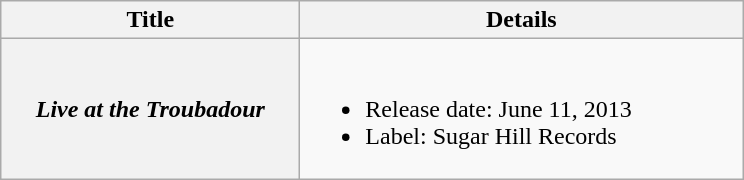<table class="wikitable plainrowheaders">
<tr>
<th style="width:12em;">Title</th>
<th style="width:18em;">Details</th>
</tr>
<tr>
<th scope="row"><em>Live at the Troubadour</em></th>
<td><br><ul><li>Release date: June 11, 2013</li><li>Label: Sugar Hill Records</li></ul></td>
</tr>
</table>
